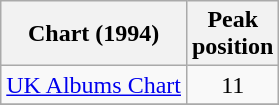<table class="wikitable">
<tr>
<th>Chart (1994)</th>
<th>Peak<br>position</th>
</tr>
<tr>
<td align="left"><a href='#'>UK Albums Chart</a></td>
<td align="center">11</td>
</tr>
<tr>
</tr>
</table>
